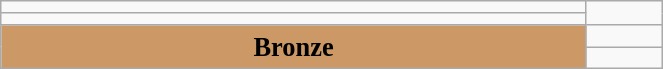<table class="wikitable" style=" text-align:center; font-size:110%;" width="35%">
<tr>
<td></td>
</tr>
<tr>
<td></td>
</tr>
<tr>
<td rowspan="2" bgcolor="#cc9966"><strong>Bronze</strong></td>
<td></td>
</tr>
<tr>
<td></td>
</tr>
</table>
